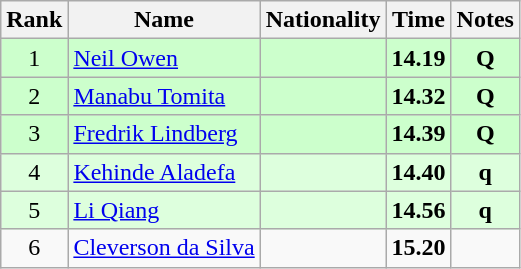<table class="wikitable sortable" style="text-align:center">
<tr>
<th>Rank</th>
<th>Name</th>
<th>Nationality</th>
<th>Time</th>
<th>Notes</th>
</tr>
<tr bgcolor=ccffcc>
<td>1</td>
<td align=left><a href='#'>Neil Owen</a></td>
<td align=left></td>
<td><strong>14.19</strong></td>
<td><strong>Q</strong></td>
</tr>
<tr bgcolor=ccffcc>
<td>2</td>
<td align=left><a href='#'>Manabu Tomita</a></td>
<td align=left></td>
<td><strong>14.32</strong></td>
<td><strong>Q</strong></td>
</tr>
<tr bgcolor=ccffcc>
<td>3</td>
<td align=left><a href='#'>Fredrik Lindberg</a></td>
<td align=left></td>
<td><strong>14.39</strong></td>
<td><strong>Q</strong></td>
</tr>
<tr bgcolor=ddffdd>
<td>4</td>
<td align=left><a href='#'>Kehinde Aladefa</a></td>
<td align=left></td>
<td><strong>14.40</strong></td>
<td><strong>q</strong></td>
</tr>
<tr bgcolor=ddffdd>
<td>5</td>
<td align=left><a href='#'>Li Qiang</a></td>
<td align=left></td>
<td><strong>14.56</strong></td>
<td><strong>q</strong></td>
</tr>
<tr>
<td>6</td>
<td align=left><a href='#'>Cleverson da Silva</a></td>
<td align=left></td>
<td><strong>15.20</strong></td>
<td></td>
</tr>
</table>
